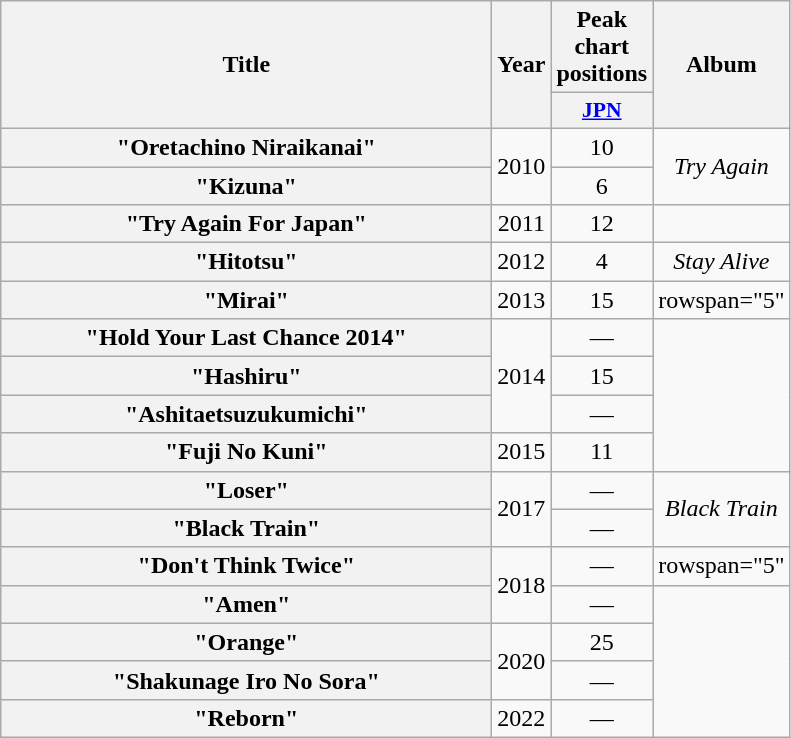<table class="wikitable plainrowheaders" style="text-align:center;">
<tr>
<th rowspan="2" scope="col" style="width:20em;">Title</th>
<th rowspan="2" scope="col">Year</th>
<th scope="col">Peak chart positions</th>
<th rowspan="2">Album</th>
</tr>
<tr>
<th scope="col" style="width:2.5em;font-size:90%;"><a href='#'>JPN</a><br></th>
</tr>
<tr>
<th scope="row">"Oretachino Niraikanai" </th>
<td rowspan="2">2010</td>
<td>10</td>
<td rowspan="2"><em>Try Again</em></td>
</tr>
<tr>
<th scope="row">"Kizuna" </th>
<td>6</td>
</tr>
<tr>
<th scope="row">"Try Again For Japan"</th>
<td>2011</td>
<td>12</td>
<td></td>
</tr>
<tr>
<th scope="row">"Hitotsu" </th>
<td>2012</td>
<td>4</td>
<td><em>Stay Alive</em></td>
</tr>
<tr>
<th scope="row">"Mirai" </th>
<td>2013</td>
<td>15</td>
<td>rowspan="5" </td>
</tr>
<tr>
<th scope="row">"Hold Your Last Chance 2014"</th>
<td rowspan="3">2014</td>
<td>—</td>
</tr>
<tr>
<th scope="row">"Hashiru" </th>
<td>15</td>
</tr>
<tr>
<th scope="row">"Ashitaetsuzukumichi" </th>
<td>—</td>
</tr>
<tr>
<th scope="row">"Fuji No Kuni" </th>
<td>2015</td>
<td>11</td>
</tr>
<tr>
<th scope="row">"Loser"</th>
<td rowspan="2">2017</td>
<td>—</td>
<td rowspan="2"><em>Black Train</em></td>
</tr>
<tr>
<th scope="row">"Black Train"</th>
<td>—</td>
</tr>
<tr>
<th scope="row">"Don't Think Twice" </th>
<td rowspan="2">2018</td>
<td>—</td>
<td>rowspan="5" </td>
</tr>
<tr>
<th scope="row">"Amen"</th>
<td>—</td>
</tr>
<tr>
<th scope="row">"Orange"</th>
<td rowspan="2">2020</td>
<td>25</td>
</tr>
<tr>
<th scope="row">"Shakunage Iro No Sora" </th>
<td>—</td>
</tr>
<tr>
<th scope="row">"Reborn"</th>
<td>2022</td>
<td>—</td>
</tr>
</table>
